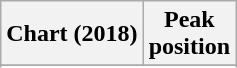<table class="wikitable sortable plainrowheaders" style="text-align:center">
<tr>
<th scope="col">Chart (2018)</th>
<th scope="col">Peak<br>position</th>
</tr>
<tr>
</tr>
<tr>
</tr>
<tr>
</tr>
<tr>
</tr>
<tr>
</tr>
<tr>
</tr>
<tr>
</tr>
</table>
